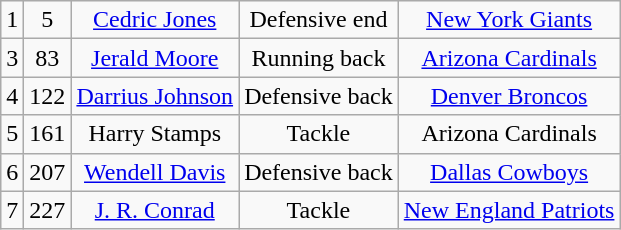<table class="wikitable" style="text-align:center">
<tr>
<td>1</td>
<td>5</td>
<td><a href='#'>Cedric Jones</a></td>
<td>Defensive end</td>
<td><a href='#'>New York Giants</a></td>
</tr>
<tr>
<td>3</td>
<td>83</td>
<td><a href='#'>Jerald Moore</a></td>
<td>Running back</td>
<td><a href='#'>Arizona Cardinals</a></td>
</tr>
<tr>
<td>4</td>
<td>122</td>
<td><a href='#'>Darrius Johnson</a></td>
<td>Defensive back</td>
<td><a href='#'>Denver Broncos</a></td>
</tr>
<tr>
<td>5</td>
<td>161</td>
<td>Harry Stamps</td>
<td>Tackle</td>
<td>Arizona Cardinals</td>
</tr>
<tr>
<td>6</td>
<td>207</td>
<td><a href='#'>Wendell Davis</a></td>
<td>Defensive back</td>
<td><a href='#'>Dallas Cowboys</a></td>
</tr>
<tr>
<td>7</td>
<td>227</td>
<td><a href='#'>J. R. Conrad</a></td>
<td>Tackle</td>
<td><a href='#'>New England Patriots</a></td>
</tr>
</table>
